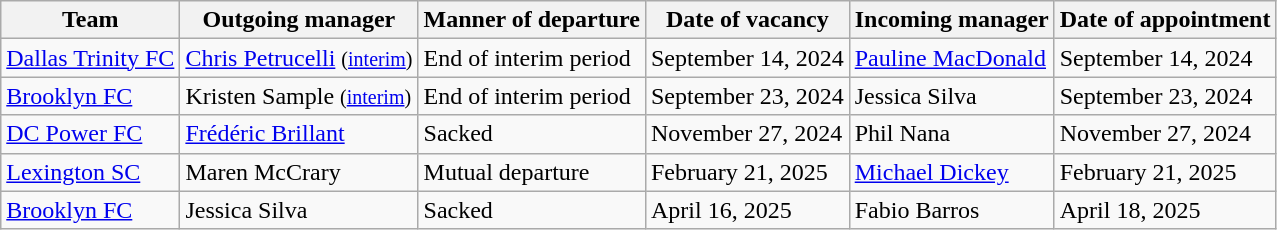<table class="wikitable sortable">
<tr>
<th>Team</th>
<th>Outgoing manager</th>
<th>Manner of departure</th>
<th>Date of vacancy</th>
<th>Incoming manager</th>
<th>Date of appointment</th>
</tr>
<tr>
<td><a href='#'>Dallas Trinity FC</a></td>
<td> <a href='#'>Chris Petrucelli</a> <small>(<a href='#'>interim</a>)</small></td>
<td>End of interim period</td>
<td>September 14, 2024</td>
<td> <a href='#'>Pauline MacDonald</a></td>
<td>September 14, 2024</td>
</tr>
<tr>
<td><a href='#'>Brooklyn FC</a></td>
<td> Kristen Sample <small>(<a href='#'>interim</a>)</small></td>
<td>End of interim period</td>
<td>September 23, 2024</td>
<td> Jessica Silva</td>
<td>September 23, 2024</td>
</tr>
<tr>
<td><a href='#'>DC Power FC</a></td>
<td> <a href='#'>Frédéric Brillant</a></td>
<td>Sacked</td>
<td>November 27, 2024</td>
<td> Phil Nana</td>
<td>November 27, 2024</td>
</tr>
<tr>
<td><a href='#'>Lexington SC</a></td>
<td> Maren McCrary</td>
<td>Mutual departure</td>
<td>February 21, 2025</td>
<td> <a href='#'>Michael Dickey</a></td>
<td>February 21, 2025</td>
</tr>
<tr>
<td><a href='#'>Brooklyn FC</a></td>
<td> Jessica Silva</td>
<td>Sacked</td>
<td>April 16, 2025</td>
<td> Fabio Barros</td>
<td>April 18, 2025</td>
</tr>
</table>
